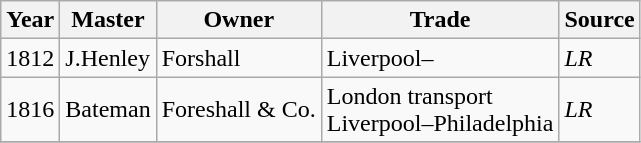<table class=" wikitable">
<tr>
<th>Year</th>
<th>Master</th>
<th>Owner</th>
<th>Trade</th>
<th>Source</th>
</tr>
<tr>
<td>1812</td>
<td>J.Henley</td>
<td>Forshall</td>
<td>Liverpool–</td>
<td><em>LR</em></td>
</tr>
<tr>
<td>1816</td>
<td>Bateman</td>
<td>Foreshall & Co.</td>
<td>London transport<br>Liverpool–Philadelphia</td>
<td><em>LR</em></td>
</tr>
<tr>
</tr>
</table>
